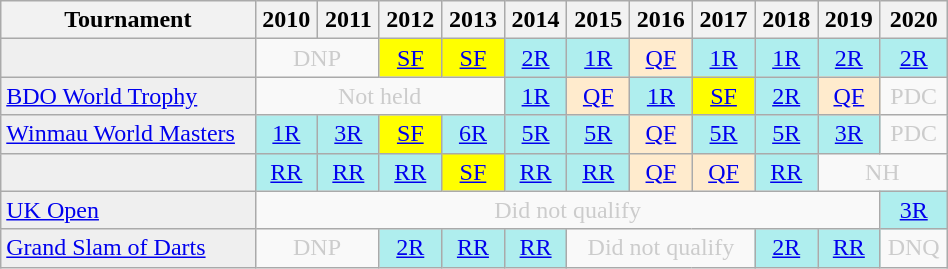<table class="wikitable" style="width:50%; margin:0">
<tr>
<th>Tournament</th>
<th>2010</th>
<th>2011</th>
<th>2012</th>
<th>2013</th>
<th>2014</th>
<th>2015</th>
<th>2016</th>
<th>2017</th>
<th>2018</th>
<th>2019</th>
<th>2020</th>
</tr>
<tr>
<td style="background:#efefef;"></td>
<td colspan="2" style="text-align:center; color:#ccc;">DNP</td>
<td style="text-align:center; background:yellow;"><a href='#'>SF</a></td>
<td style="text-align:center; background:yellow;"><a href='#'>SF</a></td>
<td style="text-align:center; background:#afeeee;"><a href='#'>2R</a></td>
<td style="text-align:center; background:#afeeee;"><a href='#'>1R</a></td>
<td style="text-align:center; background:#ffebcd;"><a href='#'>QF</a></td>
<td style="text-align:center; background:#afeeee;"><a href='#'>1R</a></td>
<td style="text-align:center; background:#afeeee;"><a href='#'>1R</a></td>
<td style="text-align:center; background:#afeeee;"><a href='#'>2R</a></td>
<td style="text-align:center; background:#afeeee;"><a href='#'>2R</a></td>
</tr>
<tr>
<td style="background:#efefef;"><a href='#'>BDO World Trophy</a></td>
<td colspan="4" style="text-align:center; color:#ccc;">Not held</td>
<td style="text-align:center; background:#afeeee;"><a href='#'>1R</a></td>
<td style="text-align:center; background:#ffebcd;"><a href='#'>QF</a></td>
<td style="text-align:center; background:#afeeee;"><a href='#'>1R</a></td>
<td style="text-align:center; background:yellow;"><a href='#'>SF</a></td>
<td style="text-align:center; background:#afeeee;"><a href='#'>2R</a></td>
<td style="text-align:center; background:#ffebcd;"><a href='#'>QF</a></td>
<td colspan="2" style="text-align:center; color:#ccc;">PDC</td>
</tr>
<tr>
<td style="background:#efefef;"><a href='#'>Winmau World Masters</a></td>
<td style="text-align:center; background:#afeeee;"><a href='#'>1R</a></td>
<td style="text-align:center; background:#afeeee;"><a href='#'>3R</a></td>
<td style="text-align:center; background:yellow;"><a href='#'>SF</a></td>
<td style="text-align:center; background:#afeeee;"><a href='#'>6R</a></td>
<td style="text-align:center; background:#afeeee;"><a href='#'>5R</a></td>
<td style="text-align:center; background:#afeeee;"><a href='#'>5R</a></td>
<td style="text-align:center; background:#ffebcd;"><a href='#'>QF</a></td>
<td style="text-align:center; background:#afeeee;"><a href='#'>5R</a></td>
<td style="text-align:center; background:#afeeee;"><a href='#'>5R</a></td>
<td style="text-align:center; background:#afeeee;"><a href='#'>3R</a></td>
<td colspan="2" style="text-align:center; color:#ccc;">PDC</td>
</tr>
<tr>
<td style="background:#efefef;"></td>
<td style="text-align:center; background:#afeeee;"><a href='#'>RR</a></td>
<td style="text-align:center; background:#afeeee;"><a href='#'>RR</a></td>
<td style="text-align:center; background:#afeeee;"><a href='#'>RR</a></td>
<td style="text-align:center; background:yellow;"><a href='#'>SF</a></td>
<td style="text-align:center; background:#afeeee;"><a href='#'>RR</a></td>
<td style="text-align:center; background:#afeeee;"><a href='#'>RR</a></td>
<td style="text-align:center; background:#ffebcd;"><a href='#'>QF</a></td>
<td style="text-align:center; background:#ffebcd;"><a href='#'>QF</a></td>
<td style="text-align:center; background:#afeeee;"><a href='#'>RR</a></td>
<td colspan="2" style="text-align:center; color:#ccc;">NH</td>
</tr>
<tr>
<td style="background:#efefef;"><a href='#'>UK Open</a></td>
<td colspan="10" style="text-align:center; color:#ccc;">Did not qualify</td>
<td style="text-align:center; background:#afeeee;"><a href='#'>3R</a></td>
</tr>
<tr>
<td style="background:#efefef;"><a href='#'>Grand Slam of Darts</a></td>
<td colspan="2" style="text-align:center; color:#ccc;">DNP</td>
<td style="text-align:center; background:#afeeee;"><a href='#'>2R</a></td>
<td style="text-align:center; background:#afeeee;"><a href='#'>RR</a></td>
<td style="text-align:center; background:#afeeee;"><a href='#'>RR</a></td>
<td colspan="3" style="text-align:center; color:#ccc;">Did not qualify</td>
<td style="text-align:center; background:#afeeee;"><a href='#'>2R</a></td>
<td style="text-align:center; background:#afeeee;"><a href='#'>RR</a></td>
<td style="text-align:center; color:#ccc;">DNQ</td>
</tr>
</table>
